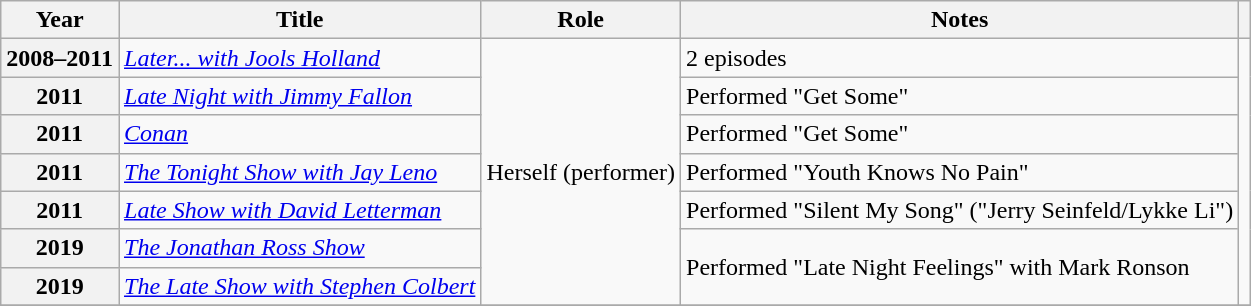<table class="wikitable plainrowheaders sortable" style="margin-right: 0;">
<tr>
<th scope="col">Year</th>
<th scope="col">Title</th>
<th scope="col">Role</th>
<th scope="col" class="unsortable">Notes</th>
<th scope="col" class="unsortable"></th>
</tr>
<tr>
<th scope="row">2008–2011</th>
<td><em><a href='#'>Later... with Jools Holland</a></em></td>
<td rowspan="7">Herself (performer)</td>
<td>2 episodes</td>
<td rowspan="7"></td>
</tr>
<tr>
<th scope="row">2011</th>
<td><em><a href='#'>Late Night with Jimmy Fallon</a></em></td>
<td>Performed "Get Some"</td>
</tr>
<tr>
<th scope="row">2011</th>
<td><em><a href='#'>Conan</a></em></td>
<td>Performed "Get Some"</td>
</tr>
<tr>
<th scope="row">2011</th>
<td><em><a href='#'>The Tonight Show with Jay Leno</a></em></td>
<td>Performed "Youth Knows No Pain"</td>
</tr>
<tr>
<th scope="row">2011</th>
<td><em><a href='#'>Late Show with David Letterman</a></em></td>
<td>Performed "Silent My Song" ("Jerry Seinfeld/Lykke Li")</td>
</tr>
<tr>
<th scope="row">2019</th>
<td><em><a href='#'>The Jonathan Ross Show</a></em></td>
<td rowspan=2>Performed "Late Night Feelings" with Mark Ronson</td>
</tr>
<tr>
<th scope="row">2019</th>
<td><em><a href='#'>The Late Show with Stephen Colbert</a></em></td>
</tr>
<tr>
</tr>
</table>
